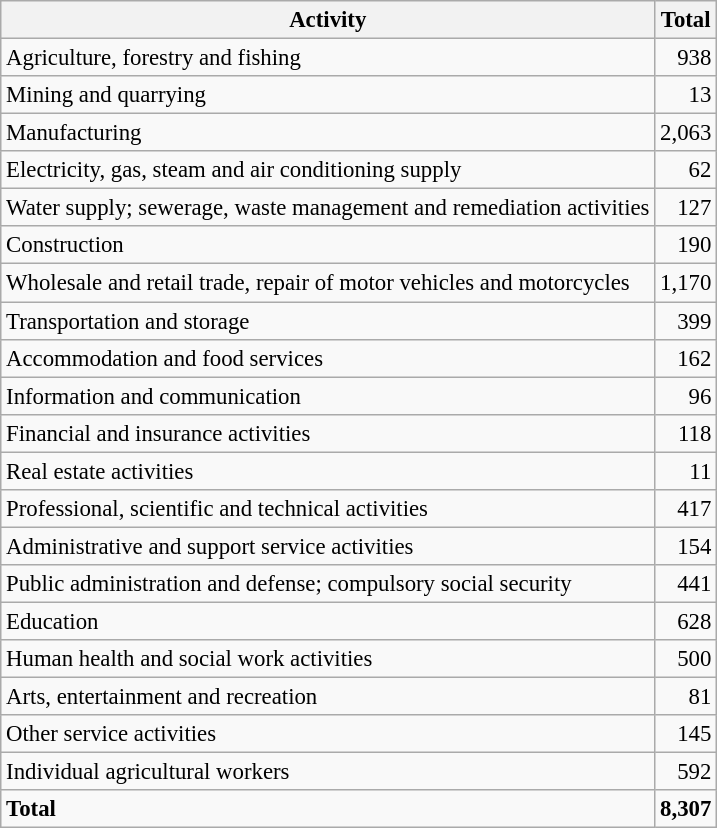<table class="wikitable sortable" style="font-size:95%;">
<tr>
<th>Activity</th>
<th>Total</th>
</tr>
<tr>
<td>Agriculture, forestry and fishing</td>
<td align="right">938</td>
</tr>
<tr>
<td>Mining and quarrying</td>
<td align="right">13</td>
</tr>
<tr>
<td>Manufacturing</td>
<td align="right">2,063</td>
</tr>
<tr>
<td>Electricity, gas, steam and air conditioning supply</td>
<td align="right">62</td>
</tr>
<tr>
<td>Water supply; sewerage, waste management and remediation activities</td>
<td align="right">127</td>
</tr>
<tr>
<td>Construction</td>
<td align="right">190</td>
</tr>
<tr>
<td>Wholesale and retail trade, repair of motor vehicles and motorcycles</td>
<td align="right">1,170</td>
</tr>
<tr>
<td>Transportation and storage</td>
<td align="right">399</td>
</tr>
<tr>
<td>Accommodation and food services</td>
<td align="right">162</td>
</tr>
<tr>
<td>Information and communication</td>
<td align="right">96</td>
</tr>
<tr>
<td>Financial and insurance activities</td>
<td align="right">118</td>
</tr>
<tr>
<td>Real estate activities</td>
<td align="right">11</td>
</tr>
<tr>
<td>Professional, scientific and technical activities</td>
<td align="right">417</td>
</tr>
<tr>
<td>Administrative and support service activities</td>
<td align="right">154</td>
</tr>
<tr>
<td>Public administration and defense; compulsory social security</td>
<td align="right">441</td>
</tr>
<tr>
<td>Education</td>
<td align="right">628</td>
</tr>
<tr>
<td>Human health and social work activities</td>
<td align="right">500</td>
</tr>
<tr>
<td>Arts, entertainment and recreation</td>
<td align="right">81</td>
</tr>
<tr>
<td>Other service activities</td>
<td align="right">145</td>
</tr>
<tr>
<td>Individual agricultural workers</td>
<td align="right">592</td>
</tr>
<tr class="sortbottom">
<td><strong>Total</strong></td>
<td align="right"><strong>8,307</strong></td>
</tr>
</table>
